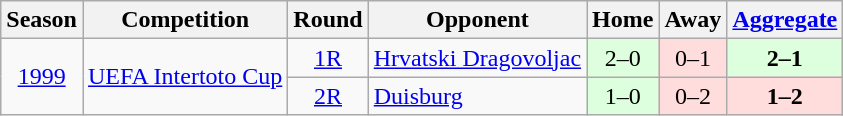<table class="wikitable" style="font-size:100%; text-align: center;">
<tr>
<th>Season</th>
<th>Competition</th>
<th>Round</th>
<th>Opponent</th>
<th>Home</th>
<th>Away</th>
<th><a href='#'>Aggregate</a></th>
</tr>
<tr>
<td rowspan=2><a href='#'>1999</a></td>
<td rowspan=2><a href='#'>UEFA Intertoto Cup</a></td>
<td><a href='#'>1R</a></td>
<td align="left"> <a href='#'>Hrvatski Dragovoljac</a></td>
<td bgcolor="#ddffdd" style="text-align:center;">2–0</td>
<td bgcolor="#ffdddd" style="text-align:center;">0–1</td>
<td bgcolor="#DDFFDD" style="text-align:center;"><strong>2–1</strong></td>
</tr>
<tr>
<td><a href='#'>2R</a></td>
<td align="left"> <a href='#'>Duisburg</a></td>
<td bgcolor="#ddffdd" style="text-align:center;">1–0</td>
<td bgcolor="#ffdddd" style="text-align:center;">0–2</td>
<td bgcolor="#ffdddd" style="text-align:center;"><strong>1–2</strong></td>
</tr>
</table>
